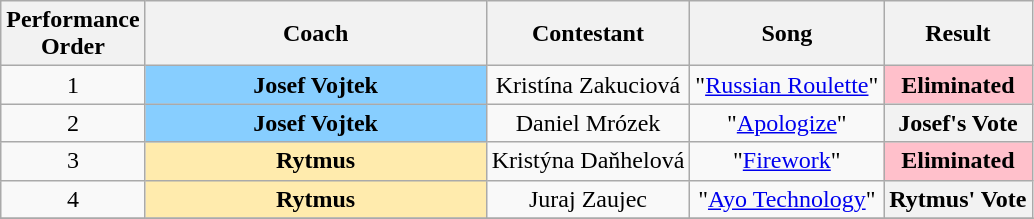<table class="wikitable sortable" style="text-align: center; width: auto;">
<tr>
<th>Performance <br>Order</th>
<th>Coach</th>
<th>Contestant</th>
<th>Song</th>
<th>Result</th>
</tr>
<tr>
<td>1</td>
<th style="background-color:#87CEFF" width="220px">Josef Vojtek</th>
<td>Kristína Zakuciová</td>
<td>"<a href='#'>Russian Roulette</a>"</td>
<th style="background:pink;">Eliminated</th>
</tr>
<tr>
<td>2</td>
<th style="background-color:#87CEFF" width="220px">Josef Vojtek</th>
<td>Daniel Mrózek</td>
<td>"<a href='#'>Apologize</a>"</td>
<th>Josef's Vote</th>
</tr>
<tr>
<td>3</td>
<th style="background-color:#FFEBAD" width="220px">Rytmus</th>
<td>Kristýna Daňhelová</td>
<td>"<a href='#'>Firework</a>"</td>
<th style="background:pink;">Eliminated</th>
</tr>
<tr>
<td>4</td>
<th style="background-color:#FFEBAD" width="220px">Rytmus</th>
<td>Juraj Zaujec</td>
<td>"<a href='#'>Ayo Technology</a>"</td>
<th>Rytmus' Vote</th>
</tr>
<tr>
</tr>
</table>
